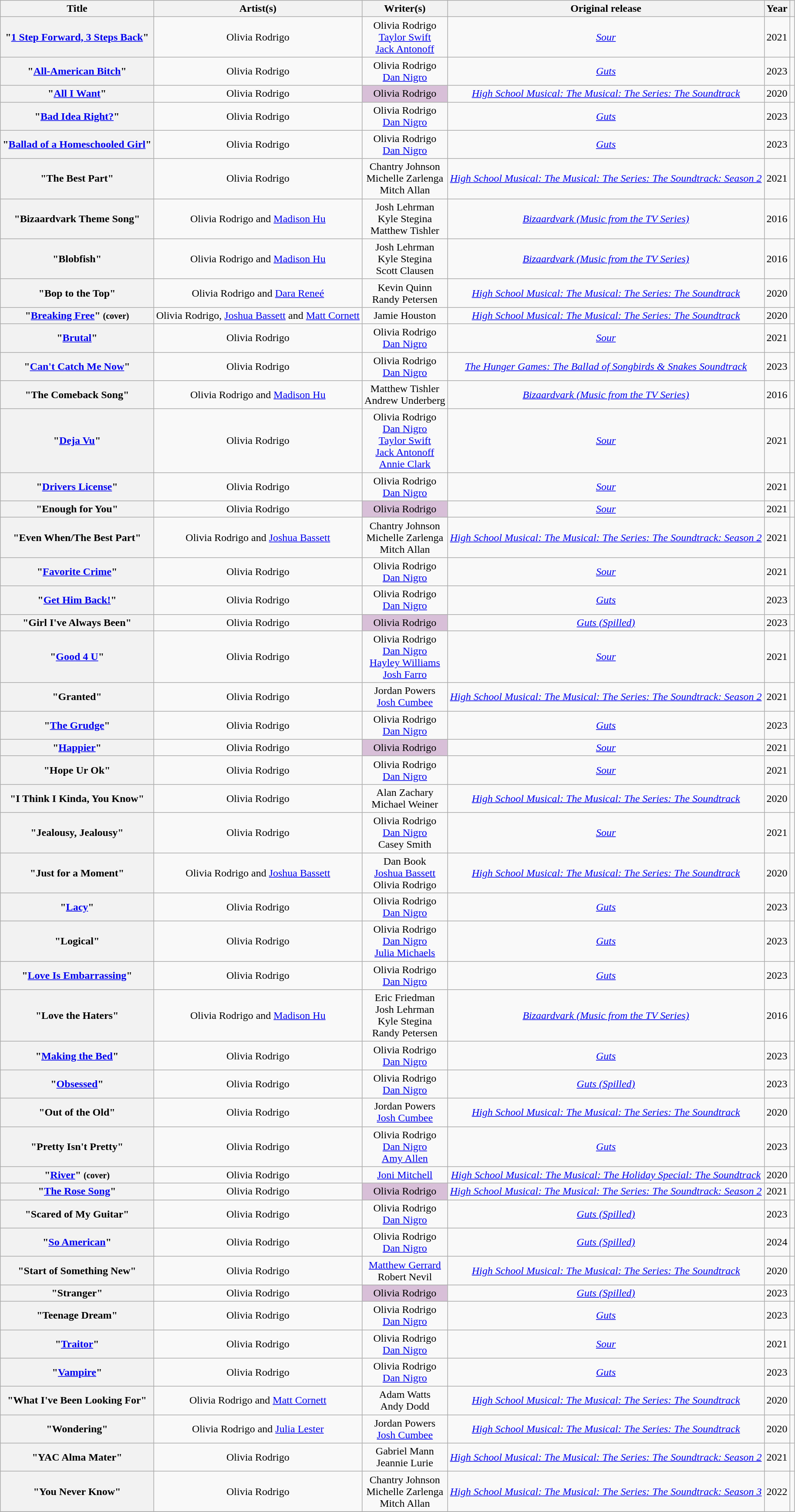<table class="wikitable sortable plainrowheaders" style="text-align:center;">
<tr>
<th scope="col">Title</th>
<th scope="col">Artist(s)</th>
<th scope="col" class="unsortable">Writer(s)</th>
<th scope="col">Original release</th>
<th scope="col">Year</th>
<th scope="col" class="unsortable"></th>
</tr>
<tr>
<th scope="row"> "<a href='#'>1 Step Forward, 3 Steps Back</a>"</th>
<td>Olivia Rodrigo</td>
<td>Olivia Rodrigo <br> <a href='#'>Taylor Swift</a> <br> <a href='#'>Jack Antonoff</a></td>
<td><em><a href='#'>Sour</a></em></td>
<td>2021</td>
<td></td>
</tr>
<tr>
<th scope="row"> "<a href='#'>All-American Bitch</a>"</th>
<td>Olivia Rodrigo</td>
<td>Olivia Rodrigo <br> <a href='#'>Dan Nigro</a></td>
<td><em><a href='#'>Guts</a></em></td>
<td>2023</td>
<td></td>
</tr>
<tr>
<th scope="row"> "<a href='#'>All I Want</a>"</th>
<td>Olivia Rodrigo</td>
<td style="background:#D8BFD8;">Olivia Rodrigo </td>
<td><em><a href='#'>High School Musical: The Musical: The Series: The Soundtrack</a></em></td>
<td>2020</td>
<td></td>
</tr>
<tr>
<th scope="row"> "<a href='#'>Bad Idea Right?</a>"</th>
<td>Olivia Rodrigo</td>
<td>Olivia Rodrigo <br> <a href='#'>Dan Nigro</a></td>
<td><em><a href='#'>Guts</a></em></td>
<td>2023</td>
<td></td>
</tr>
<tr>
<th scope="row">"<a href='#'>Ballad of a Homeschooled Girl</a>"</th>
<td>Olivia Rodrigo</td>
<td>Olivia Rodrigo <br> <a href='#'>Dan Nigro</a></td>
<td><em><a href='#'>Guts</a></em></td>
<td>2023</td>
<td></td>
</tr>
<tr>
<th scope="row">"The Best Part"</th>
<td>Olivia Rodrigo</td>
<td>Chantry Johnson <br> Michelle Zarlenga <br> Mitch Allan</td>
<td><em><a href='#'>High School Musical: The Musical: The Series: The Soundtrack: Season 2</a></em></td>
<td>2021</td>
<td></td>
</tr>
<tr>
<th scope="row">"Bizaardvark Theme Song"</th>
<td>Olivia Rodrigo and <a href='#'>Madison Hu</a></td>
<td>Josh Lehrman <br> Kyle Stegina <br> Matthew Tishler</td>
<td><em><a href='#'>Bizaardvark (Music from the TV Series)</a></em></td>
<td>2016</td>
<td></td>
</tr>
<tr>
<th scope="row">"Blobfish"</th>
<td>Olivia Rodrigo and <a href='#'>Madison Hu</a></td>
<td>Josh Lehrman <br> Kyle Stegina <br> Scott Clausen</td>
<td><em><a href='#'>Bizaardvark (Music from the TV Series)</a></em></td>
<td>2016</td>
<td></td>
</tr>
<tr>
<th scope="row">"Bop to the Top"</th>
<td>Olivia Rodrigo and <a href='#'>Dara Reneé</a></td>
<td>Kevin Quinn <br> Randy Petersen</td>
<td><em><a href='#'>High School Musical: The Musical: The Series: The Soundtrack</a></em></td>
<td>2020</td>
<td></td>
</tr>
<tr>
<th scope="row">"<a href='#'>Breaking Free</a>" <small>(cover)</small></th>
<td>Olivia Rodrigo, <a href='#'>Joshua Bassett</a> and <a href='#'>Matt Cornett</a></td>
<td>Jamie Houston</td>
<td><em><a href='#'>High School Musical: The Musical: The Series: The Soundtrack</a></em></td>
<td>2020</td>
<td></td>
</tr>
<tr>
<th scope="row">"<a href='#'>Brutal</a>"</th>
<td>Olivia Rodrigo</td>
<td>Olivia Rodrigo <br> <a href='#'>Dan Nigro</a></td>
<td><em><a href='#'>Sour</a></em></td>
<td>2021</td>
<td></td>
</tr>
<tr>
<th scope="row">"<a href='#'>Can't Catch Me Now</a>"</th>
<td>Olivia Rodrigo</td>
<td>Olivia Rodrigo <br> <a href='#'>Dan Nigro</a></td>
<td><em><a href='#'>The Hunger Games: The Ballad of Songbirds & Snakes Soundtrack</a></em></td>
<td>2023</td>
<td></td>
</tr>
<tr>
<th scope="row"> "The Comeback Song"</th>
<td>Olivia Rodrigo and <a href='#'>Madison Hu</a></td>
<td>Matthew Tishler <br> Andrew Underberg</td>
<td><em><a href='#'>Bizaardvark (Music from the TV Series)</a></em></td>
<td>2016</td>
<td></td>
</tr>
<tr>
<th scope="row"> "<a href='#'>Deja Vu</a>"</th>
<td>Olivia Rodrigo</td>
<td>Olivia Rodrigo <br> <a href='#'>Dan Nigro</a> <br> <a href='#'>Taylor Swift</a> <br> <a href='#'>Jack Antonoff</a> <br> <a href='#'>Annie Clark</a></td>
<td><em><a href='#'>Sour</a></em></td>
<td>2021</td>
<td></td>
</tr>
<tr>
<th scope="row">"<a href='#'>Drivers License</a>"</th>
<td>Olivia Rodrigo</td>
<td>Olivia Rodrigo <br> <a href='#'>Dan Nigro</a></td>
<td><em><a href='#'>Sour</a></em></td>
<td>2021</td>
<td></td>
</tr>
<tr>
<th scope="row"> "Enough for You"</th>
<td>Olivia Rodrigo</td>
<td style="background:#D8BFD8;">Olivia Rodrigo </td>
<td><em><a href='#'>Sour</a></em></td>
<td>2021</td>
<td></td>
</tr>
<tr>
<th scope="row">"Even When/The Best Part"</th>
<td>Olivia Rodrigo and <a href='#'>Joshua Bassett</a></td>
<td>Chantry Johnson <br> Michelle Zarlenga <br> Mitch Allan</td>
<td><em><a href='#'>High School Musical: The Musical: The Series: The Soundtrack: Season 2</a></em></td>
<td>2021</td>
<td></td>
</tr>
<tr>
<th scope="row"> "<a href='#'>Favorite Crime</a>"</th>
<td>Olivia Rodrigo</td>
<td>Olivia Rodrigo <br> <a href='#'>Dan Nigro</a></td>
<td><em><a href='#'>Sour</a></em></td>
<td>2021</td>
<td></td>
</tr>
<tr>
<th scope="row"> "<a href='#'>Get Him Back!</a>"</th>
<td>Olivia Rodrigo</td>
<td>Olivia Rodrigo <br> <a href='#'>Dan Nigro</a></td>
<td><em><a href='#'>Guts</a></em></td>
<td>2023</td>
<td></td>
</tr>
<tr>
<th scope="row">"Girl I've Always Been"</th>
<td>Olivia Rodrigo</td>
<td style="background:#D8BFD8;">Olivia Rodrigo </td>
<td><em><a href='#'>Guts (Spilled)</a></em></td>
<td>2023</td>
<td></td>
</tr>
<tr>
<th scope="row">"<a href='#'>Good 4 U</a>"</th>
<td>Olivia Rodrigo</td>
<td>Olivia Rodrigo <br> <a href='#'>Dan Nigro</a> <br> <a href='#'>Hayley Williams</a> <br> <a href='#'>Josh Farro</a></td>
<td><em><a href='#'>Sour</a></em></td>
<td>2021</td>
<td></td>
</tr>
<tr>
<th scope="row">"Granted"</th>
<td>Olivia Rodrigo</td>
<td>Jordan Powers <br> <a href='#'>Josh Cumbee</a></td>
<td><em><a href='#'>High School Musical: The Musical: The Series: The Soundtrack: Season 2</a></em></td>
<td>2021</td>
<td></td>
</tr>
<tr>
<th scope="row">"<a href='#'>The Grudge</a>"</th>
<td>Olivia Rodrigo</td>
<td>Olivia Rodrigo <br> <a href='#'>Dan Nigro</a></td>
<td><em><a href='#'>Guts</a></em></td>
<td>2023</td>
<td></td>
</tr>
<tr>
<th scope="row"> "<a href='#'>Happier</a>"</th>
<td>Olivia Rodrigo</td>
<td style="background:#D8BFD8;">Olivia Rodrigo </td>
<td><em><a href='#'>Sour</a></em></td>
<td>2021</td>
<td></td>
</tr>
<tr>
<th scope="row">"Hope Ur Ok"</th>
<td>Olivia Rodrigo</td>
<td>Olivia Rodrigo <br> <a href='#'>Dan Nigro</a></td>
<td><em><a href='#'>Sour</a></em></td>
<td>2021</td>
<td></td>
</tr>
<tr>
<th scope="row"> "I Think I Kinda, You Know"</th>
<td>Olivia Rodrigo</td>
<td>Alan Zachary <br> Michael Weiner</td>
<td><em><a href='#'>High School Musical: The Musical: The Series: The Soundtrack</a></em></td>
<td>2020</td>
<td></td>
</tr>
<tr>
<th scope="row"> "Jealousy, Jealousy"</th>
<td>Olivia Rodrigo</td>
<td>Olivia Rodrigo <br> <a href='#'>Dan Nigro</a> <br> Casey Smith</td>
<td><em><a href='#'>Sour</a></em></td>
<td>2021</td>
<td></td>
</tr>
<tr>
<th scope="row">"Just for a Moment"</th>
<td>Olivia Rodrigo and <a href='#'>Joshua Bassett</a></td>
<td>Dan Book <br> <a href='#'>Joshua Bassett</a> <br> Olivia Rodrigo</td>
<td><em><a href='#'>High School Musical: The Musical: The Series: The Soundtrack</a></em></td>
<td>2020</td>
<td></td>
</tr>
<tr>
<th scope="row"> "<a href='#'>Lacy</a>"</th>
<td>Olivia Rodrigo</td>
<td>Olivia Rodrigo <br> <a href='#'>Dan Nigro</a></td>
<td><em><a href='#'>Guts</a></em></td>
<td>2023</td>
<td></td>
</tr>
<tr>
<th scope="row">"Logical"</th>
<td>Olivia Rodrigo</td>
<td>Olivia Rodrigo <br> <a href='#'>Dan Nigro</a> <br> <a href='#'>Julia Michaels</a></td>
<td><em><a href='#'>Guts</a></em></td>
<td>2023</td>
<td></td>
</tr>
<tr>
<th scope="row">"<a href='#'>Love Is Embarrassing</a>"</th>
<td>Olivia Rodrigo</td>
<td>Olivia Rodrigo <br> <a href='#'>Dan Nigro</a></td>
<td><em><a href='#'>Guts</a></em></td>
<td>2023</td>
<td></td>
</tr>
<tr>
<th scope="row">"Love the Haters"</th>
<td>Olivia Rodrigo and <a href='#'>Madison Hu</a></td>
<td>Eric Friedman <br> Josh Lehrman <br> Kyle Stegina <br> Randy Petersen</td>
<td><em><a href='#'>Bizaardvark (Music from the TV Series)</a></em></td>
<td>2016</td>
<td></td>
</tr>
<tr>
<th scope="row"> "<a href='#'>Making the Bed</a>"</th>
<td>Olivia Rodrigo</td>
<td>Olivia Rodrigo <br> <a href='#'>Dan Nigro</a></td>
<td><em><a href='#'>Guts</a></em></td>
<td>2023</td>
<td></td>
</tr>
<tr>
<th scope="row"> "<a href='#'>Obsessed</a>"</th>
<td>Olivia Rodrigo</td>
<td>Olivia Rodrigo <br> <a href='#'>Dan Nigro</a></td>
<td><em><a href='#'>Guts (Spilled)</a></em></td>
<td>2023</td>
<td></td>
</tr>
<tr>
<th scope="row">"Out of the Old"</th>
<td>Olivia Rodrigo</td>
<td>Jordan Powers <br> <a href='#'>Josh Cumbee</a></td>
<td><em><a href='#'>High School Musical: The Musical: The Series: The Soundtrack</a></em></td>
<td>2020</td>
<td></td>
</tr>
<tr>
<th scope="row"> "Pretty Isn't Pretty"</th>
<td>Olivia Rodrigo</td>
<td>Olivia Rodrigo <br> <a href='#'>Dan Nigro</a> <br> <a href='#'>Amy Allen</a></td>
<td><em><a href='#'>Guts</a></em></td>
<td>2023</td>
<td></td>
</tr>
<tr>
<th scope="row"> "<a href='#'>River</a>" <small>(cover)</small></th>
<td>Olivia Rodrigo</td>
<td><a href='#'>Joni Mitchell</a></td>
<td><em><a href='#'>High School Musical: The Musical: The Holiday Special: The Soundtrack</a></em></td>
<td>2020</td>
<td></td>
</tr>
<tr>
<th scope="row">"<a href='#'>The Rose Song</a>"</th>
<td>Olivia Rodrigo</td>
<td style="background:#D8BFD8;">Olivia Rodrigo </td>
<td><em><a href='#'>High School Musical: The Musical: The Series: The Soundtrack: Season 2</a></em></td>
<td>2021</td>
<td></td>
</tr>
<tr>
<th scope="row"> "Scared of My Guitar"</th>
<td>Olivia Rodrigo</td>
<td>Olivia Rodrigo <br> <a href='#'>Dan Nigro</a></td>
<td><em><a href='#'>Guts (Spilled)</a></em></td>
<td>2023</td>
<td></td>
</tr>
<tr>
<th scope="row">"<a href='#'>So American</a>"</th>
<td>Olivia Rodrigo</td>
<td>Olivia Rodrigo <br> <a href='#'>Dan Nigro</a></td>
<td><em><a href='#'>Guts (Spilled)</a></em></td>
<td>2024</td>
<td></td>
</tr>
<tr>
<th scope="row">"Start of Something New"</th>
<td>Olivia Rodrigo</td>
<td><a href='#'>Matthew Gerrard</a> <br> Robert Nevil</td>
<td><em><a href='#'>High School Musical: The Musical: The Series: The Soundtrack</a></em></td>
<td>2020</td>
<td></td>
</tr>
<tr>
<th scope="row">"Stranger"</th>
<td>Olivia Rodrigo</td>
<td style="background:#D8BFD8;">Olivia Rodrigo </td>
<td><em><a href='#'>Guts (Spilled)</a></em></td>
<td>2023</td>
<td></td>
</tr>
<tr>
<th scope="row"> "Teenage Dream"</th>
<td>Olivia Rodrigo</td>
<td>Olivia Rodrigo <br> <a href='#'>Dan Nigro</a></td>
<td><em><a href='#'>Guts</a></em></td>
<td>2023</td>
<td></td>
</tr>
<tr>
<th scope="row">"<a href='#'>Traitor</a>"</th>
<td>Olivia Rodrigo</td>
<td>Olivia Rodrigo <br> <a href='#'>Dan Nigro</a></td>
<td><em><a href='#'>Sour</a></em></td>
<td>2021</td>
<td></td>
</tr>
<tr>
<th scope="row"> "<a href='#'>Vampire</a>"</th>
<td>Olivia Rodrigo</td>
<td>Olivia Rodrigo <br> <a href='#'>Dan Nigro</a></td>
<td><em><a href='#'>Guts</a></em></td>
<td>2023</td>
<td></td>
</tr>
<tr>
<th scope="row"> "What I've Been Looking For"</th>
<td>Olivia Rodrigo and <a href='#'>Matt Cornett</a></td>
<td>Adam Watts <br> Andy Dodd</td>
<td><em><a href='#'>High School Musical: The Musical: The Series: The Soundtrack</a></em></td>
<td>2020</td>
<td></td>
</tr>
<tr>
<th scope="row">"Wondering"</th>
<td>Olivia Rodrigo and <a href='#'>Julia Lester</a></td>
<td>Jordan Powers <br> <a href='#'>Josh Cumbee</a></td>
<td><em><a href='#'>High School Musical: The Musical: The Series: The Soundtrack</a></em></td>
<td>2020</td>
<td></td>
</tr>
<tr>
<th scope="row"> "YAC Alma Mater"</th>
<td>Olivia Rodrigo</td>
<td>Gabriel Mann <br> Jeannie Lurie</td>
<td><em><a href='#'>High School Musical: The Musical: The Series: The Soundtrack: Season 2</a></em></td>
<td>2021</td>
<td></td>
</tr>
<tr>
<th scope="row">"You Never Know"</th>
<td>Olivia Rodrigo</td>
<td>Chantry Johnson <br> Michelle Zarlenga <br> Mitch Allan</td>
<td><em><a href='#'>High School Musical: The Musical: The Series: The Soundtrack: Season 3</a></em></td>
<td>2022</td>
<td></td>
</tr>
<tr>
</tr>
</table>
